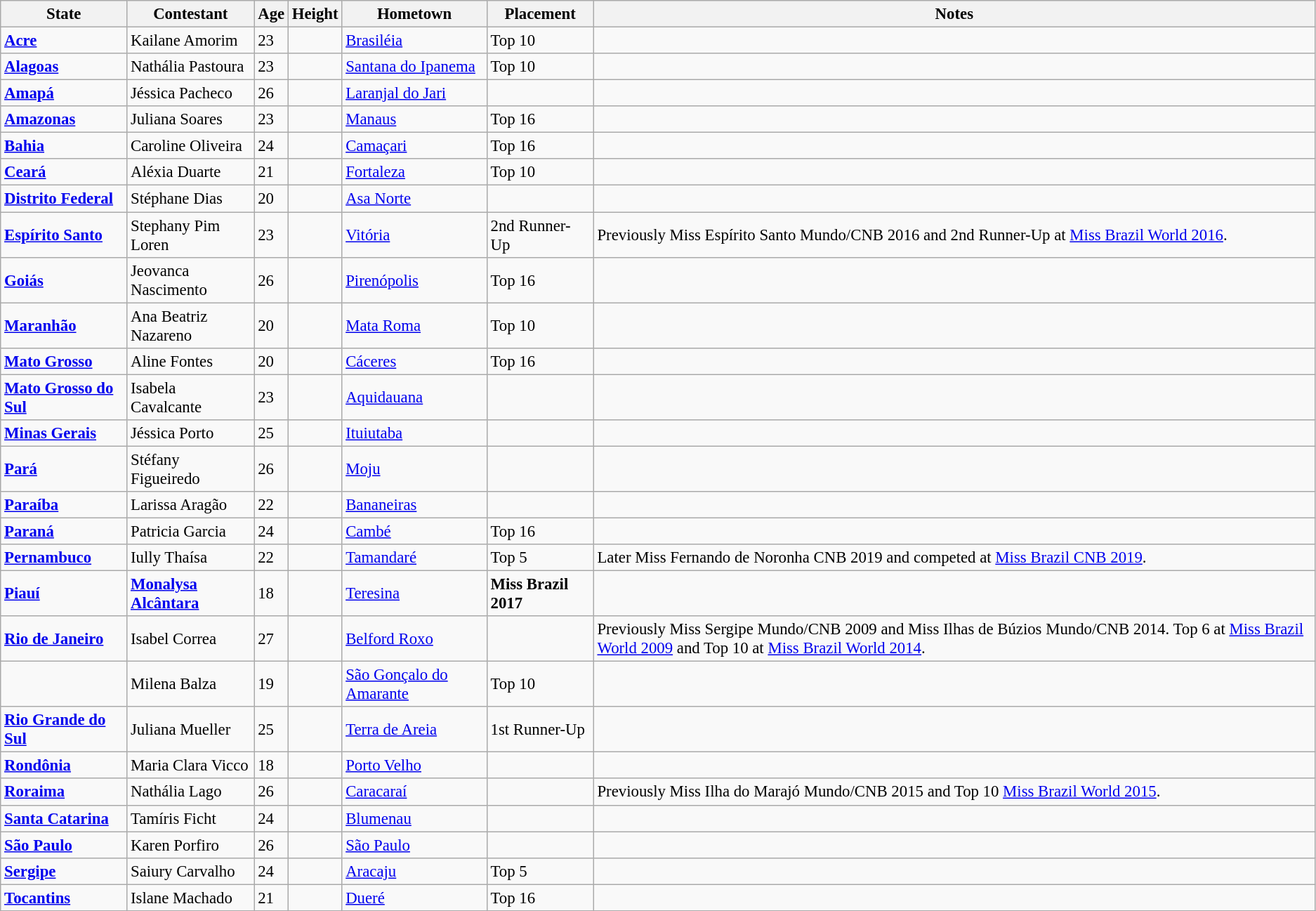<table class="wikitable sortable" style="font-size: 95%;">
<tr>
<th>State</th>
<th>Contestant</th>
<th>Age</th>
<th>Height</th>
<th>Hometown</th>
<th>Placement</th>
<th>Notes</th>
</tr>
<tr>
<td><strong> <a href='#'>Acre</a></strong></td>
<td>Kailane Amorim</td>
<td>23</td>
<td></td>
<td><a href='#'>Brasiléia</a></td>
<td>Top 10</td>
<td></td>
</tr>
<tr>
<td><strong> <a href='#'>Alagoas</a></strong></td>
<td>Nathália Pastoura</td>
<td>23</td>
<td></td>
<td><a href='#'>Santana do Ipanema</a></td>
<td>Top 10</td>
<td></td>
</tr>
<tr>
<td><strong> <a href='#'>Amapá</a></strong></td>
<td>Jéssica Pacheco</td>
<td>26</td>
<td></td>
<td><a href='#'>Laranjal do Jari</a></td>
<td></td>
<td></td>
</tr>
<tr>
<td><strong> <a href='#'>Amazonas</a></strong></td>
<td>Juliana Soares</td>
<td>23</td>
<td></td>
<td><a href='#'>Manaus</a></td>
<td>Top 16</td>
<td></td>
</tr>
<tr>
<td><strong> <a href='#'>Bahia</a></strong></td>
<td>Caroline Oliveira</td>
<td>24</td>
<td></td>
<td><a href='#'>Camaçari</a></td>
<td>Top 16</td>
<td></td>
</tr>
<tr>
<td><strong> <a href='#'>Ceará</a></strong></td>
<td>Aléxia Duarte</td>
<td>21</td>
<td></td>
<td><a href='#'>Fortaleza</a></td>
<td>Top 10</td>
<td></td>
</tr>
<tr>
<td><strong> <a href='#'>Distrito Federal</a></strong></td>
<td>Stéphane Dias</td>
<td>20</td>
<td></td>
<td><a href='#'>Asa Norte</a></td>
<td></td>
<td></td>
</tr>
<tr>
<td><strong> <a href='#'>Espírito Santo</a></strong></td>
<td>Stephany Pim Loren</td>
<td>23</td>
<td></td>
<td><a href='#'>Vitória</a></td>
<td>2nd Runner-Up</td>
<td>Previously Miss Espírito Santo Mundo/CNB 2016 and 2nd Runner-Up at <a href='#'>Miss Brazil World 2016</a>.</td>
</tr>
<tr>
<td><strong> <a href='#'>Goiás</a></strong></td>
<td>Jeovanca Nascimento</td>
<td>26</td>
<td></td>
<td><a href='#'>Pirenópolis</a></td>
<td>Top 16</td>
<td></td>
</tr>
<tr>
<td><strong> <a href='#'>Maranhão</a></strong></td>
<td>Ana Beatriz Nazareno</td>
<td>20</td>
<td></td>
<td><a href='#'>Mata Roma</a></td>
<td>Top 10</td>
<td></td>
</tr>
<tr>
<td><strong> <a href='#'>Mato Grosso</a></strong></td>
<td>Aline Fontes</td>
<td>20</td>
<td></td>
<td><a href='#'>Cáceres</a></td>
<td>Top 16</td>
<td></td>
</tr>
<tr>
<td><strong> <a href='#'>Mato Grosso do Sul</a></strong></td>
<td>Isabela Cavalcante</td>
<td>23</td>
<td></td>
<td><a href='#'>Aquidauana</a></td>
<td></td>
<td></td>
</tr>
<tr>
<td><strong> <a href='#'>Minas Gerais</a></strong></td>
<td>Jéssica Porto</td>
<td>25</td>
<td></td>
<td><a href='#'>Ituiutaba</a></td>
<td></td>
<td></td>
</tr>
<tr>
<td><strong> <a href='#'>Pará</a></strong></td>
<td>Stéfany Figueiredo</td>
<td>26</td>
<td></td>
<td><a href='#'>Moju</a></td>
<td></td>
<td></td>
</tr>
<tr>
<td><strong> <a href='#'>Paraíba</a></strong></td>
<td>Larissa Aragão</td>
<td>22</td>
<td></td>
<td><a href='#'>Bananeiras</a></td>
<td></td>
<td></td>
</tr>
<tr>
<td><strong> <a href='#'>Paraná</a></strong></td>
<td>Patricia Garcia</td>
<td>24</td>
<td></td>
<td><a href='#'>Cambé</a></td>
<td>Top 16</td>
<td></td>
</tr>
<tr>
<td><strong> <a href='#'>Pernambuco</a></strong></td>
<td>Iully Thaísa</td>
<td>22</td>
<td></td>
<td><a href='#'>Tamandaré</a></td>
<td>Top 5</td>
<td>Later Miss Fernando de Noronha CNB 2019 and competed at <a href='#'>Miss Brazil CNB 2019</a>.</td>
</tr>
<tr>
<td><strong> <a href='#'>Piauí</a></strong></td>
<td><strong><a href='#'>Monalysa Alcântara</a></strong></td>
<td>18</td>
<td></td>
<td><a href='#'>Teresina</a></td>
<td><strong>Miss Brazil 2017</strong></td>
<td></td>
</tr>
<tr>
<td><strong> <a href='#'>Rio de Janeiro</a></strong></td>
<td>Isabel Correa</td>
<td>27</td>
<td></td>
<td><a href='#'>Belford Roxo</a></td>
<td></td>
<td>Previously Miss Sergipe Mundo/CNB 2009 and Miss Ilhas de Búzios Mundo/CNB 2014. Top 6 at <a href='#'>Miss Brazil World 2009</a> and Top 10 at <a href='#'>Miss Brazil World 2014</a>.</td>
</tr>
<tr>
<td></td>
<td>Milena Balza</td>
<td>19</td>
<td></td>
<td><a href='#'>São Gonçalo do Amarante</a></td>
<td>Top 10</td>
<td></td>
</tr>
<tr>
<td><strong> <a href='#'>Rio Grande do Sul</a></strong></td>
<td>Juliana Mueller</td>
<td>25</td>
<td></td>
<td><a href='#'>Terra de Areia</a></td>
<td>1st Runner-Up</td>
<td></td>
</tr>
<tr>
<td><strong> <a href='#'>Rondônia</a></strong></td>
<td>Maria Clara Vicco</td>
<td>18</td>
<td></td>
<td><a href='#'>Porto Velho</a></td>
<td></td>
<td></td>
</tr>
<tr>
<td><strong> <a href='#'>Roraima</a></strong></td>
<td>Nathália Lago</td>
<td>26</td>
<td></td>
<td><a href='#'>Caracaraí</a></td>
<td></td>
<td>Previously Miss Ilha do Marajó Mundo/CNB 2015 and Top 10 <a href='#'>Miss Brazil World 2015</a>.</td>
</tr>
<tr>
<td><strong> <a href='#'>Santa Catarina</a></strong></td>
<td>Tamíris Ficht</td>
<td>24</td>
<td></td>
<td><a href='#'>Blumenau</a></td>
<td></td>
<td></td>
</tr>
<tr>
<td><strong> <a href='#'>São Paulo</a></strong></td>
<td>Karen Porfiro</td>
<td>26</td>
<td></td>
<td><a href='#'>São Paulo</a></td>
<td></td>
<td></td>
</tr>
<tr>
<td><strong> <a href='#'>Sergipe</a></strong></td>
<td>Saiury Carvalho</td>
<td>24</td>
<td></td>
<td><a href='#'>Aracaju</a></td>
<td>Top 5</td>
<td></td>
</tr>
<tr>
<td><strong> <a href='#'>Tocantins</a></strong></td>
<td>Islane Machado</td>
<td>21</td>
<td></td>
<td><a href='#'>Dueré</a></td>
<td>Top 16</td>
<td></td>
</tr>
<tr>
</tr>
</table>
